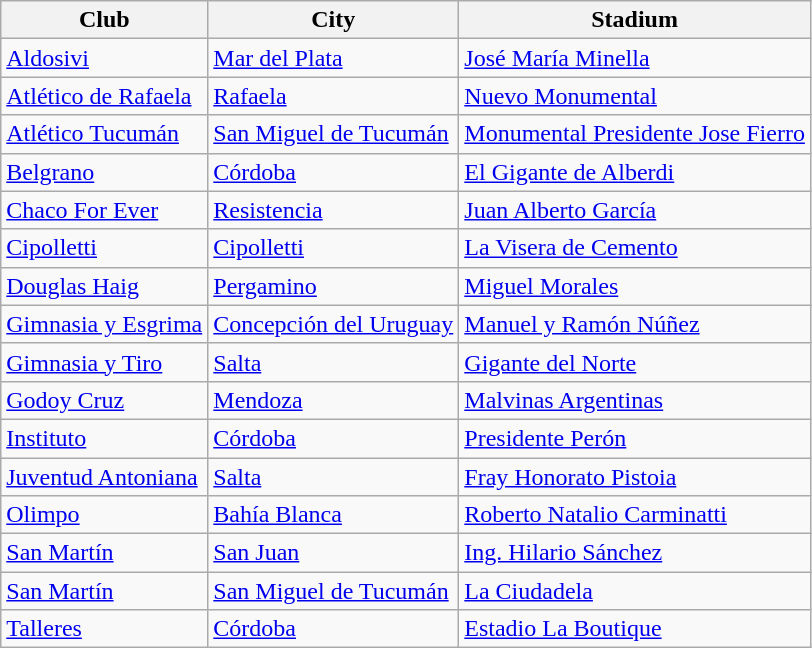<table class="wikitable sortable">
<tr>
<th>Club</th>
<th>City</th>
<th>Stadium</th>
</tr>
<tr>
<td><a href='#'>Aldosivi</a></td>
<td><a href='#'>Mar del Plata</a></td>
<td><a href='#'>José María Minella</a></td>
</tr>
<tr>
<td><a href='#'>Atlético de Rafaela</a></td>
<td><a href='#'>Rafaela</a></td>
<td><a href='#'>Nuevo Monumental</a></td>
</tr>
<tr>
<td><a href='#'>Atlético Tucumán</a></td>
<td><a href='#'>San Miguel de Tucumán</a></td>
<td><a href='#'>Monumental Presidente Jose Fierro</a></td>
</tr>
<tr>
<td><a href='#'>Belgrano</a></td>
<td><a href='#'>Córdoba</a></td>
<td><a href='#'>El Gigante de Alberdi</a></td>
</tr>
<tr>
<td><a href='#'>Chaco For Ever</a></td>
<td><a href='#'>Resistencia</a></td>
<td><a href='#'>Juan Alberto García</a></td>
</tr>
<tr>
<td><a href='#'>Cipolletti</a></td>
<td><a href='#'>Cipolletti</a></td>
<td><a href='#'>La Visera de Cemento</a></td>
</tr>
<tr>
<td><a href='#'>Douglas Haig</a></td>
<td><a href='#'>Pergamino</a></td>
<td><a href='#'>Miguel Morales</a></td>
</tr>
<tr>
<td><a href='#'>Gimnasia y Esgrima</a></td>
<td><a href='#'>Concepción del Uruguay</a></td>
<td><a href='#'>Manuel y Ramón Núñez</a></td>
</tr>
<tr>
<td><a href='#'>Gimnasia y Tiro</a></td>
<td><a href='#'>Salta</a></td>
<td><a href='#'>Gigante del Norte</a></td>
</tr>
<tr>
<td><a href='#'>Godoy Cruz</a></td>
<td><a href='#'>Mendoza</a></td>
<td><a href='#'>Malvinas Argentinas</a></td>
</tr>
<tr>
<td><a href='#'>Instituto</a></td>
<td><a href='#'>Córdoba</a></td>
<td><a href='#'>Presidente Perón</a></td>
</tr>
<tr>
<td><a href='#'>Juventud Antoniana</a></td>
<td><a href='#'>Salta</a></td>
<td><a href='#'>Fray Honorato Pistoia</a></td>
</tr>
<tr>
<td><a href='#'>Olimpo</a></td>
<td><a href='#'>Bahía Blanca</a></td>
<td><a href='#'>Roberto Natalio Carminatti</a></td>
</tr>
<tr>
<td><a href='#'>San Martín</a></td>
<td><a href='#'>San Juan</a></td>
<td><a href='#'>Ing. Hilario Sánchez</a></td>
</tr>
<tr>
<td><a href='#'>San Martín</a></td>
<td><a href='#'>San Miguel de Tucumán</a></td>
<td><a href='#'>La Ciudadela</a></td>
</tr>
<tr>
<td><a href='#'>Talleres</a></td>
<td><a href='#'>Córdoba</a></td>
<td><a href='#'>Estadio La Boutique</a></td>
</tr>
</table>
